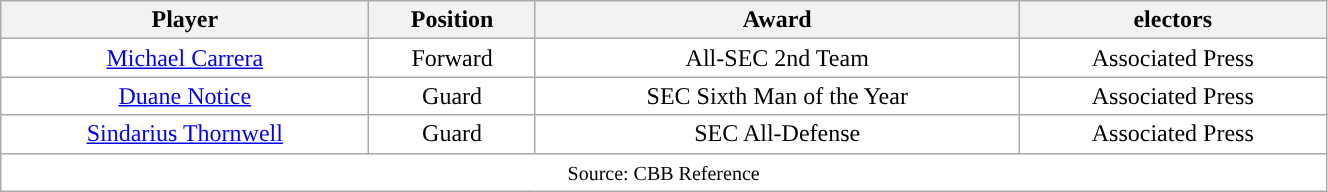<table class="wikitable" style="background:white; min-width:70%">
<tr>
<th>Player</th>
<th>Position</th>
<th>Award</th>
<th>electors</th>
</tr>
<tr style="text-align:center;">
<td><a href='#'>Michael Carrera</a></td>
<td>Forward</td>
<td>All-SEC 2nd Team</td>
<td>Associated Press</td>
</tr>
<tr style="text-align:center;">
<td><a href='#'>Duane Notice</a></td>
<td>Guard</td>
<td>SEC Sixth Man of the Year</td>
<td>Associated Press</td>
</tr>
<tr style="text-align:center;">
<td><a href='#'>Sindarius Thornwell</a></td>
<td>Guard</td>
<td>SEC All-Defense</td>
<td>Associated Press</td>
</tr>
<tr style="text-align:center;">
<td colspan=4><small>Source: CBB Reference</small></td>
</tr>
</table>
